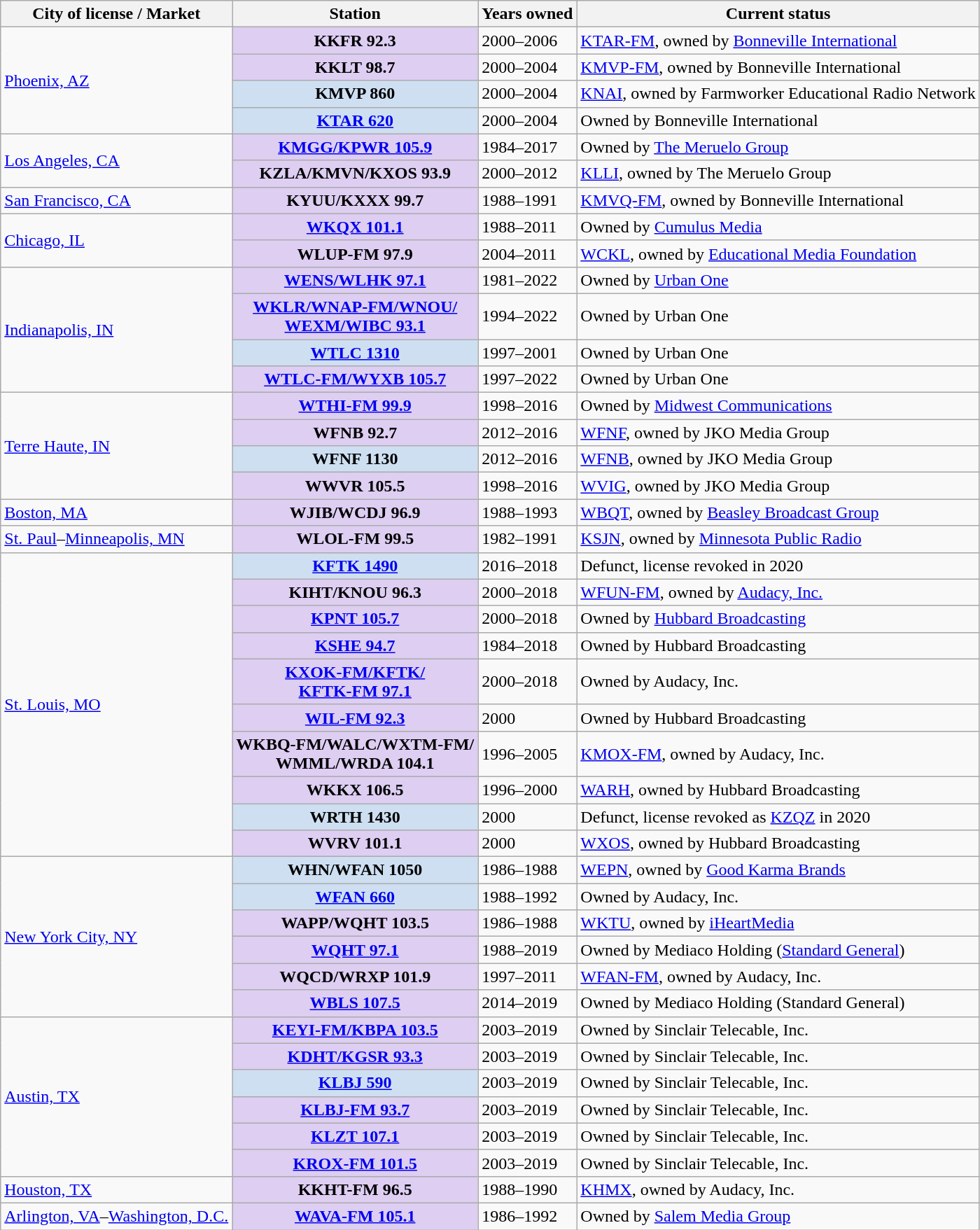<table class="wikitable">
<tr>
<th scope="col">City of license / Market</th>
<th scope="col">Station</th>
<th scope="col">Years owned</th>
<th scope="col">Current status</th>
</tr>
<tr>
<td rowspan="4"><a href='#'>Phoenix, AZ</a></td>
<th style="background: #ddcef2;">KKFR 92.3</th>
<td>2000–2006</td>
<td><a href='#'>KTAR-FM</a>, owned by <a href='#'>Bonneville International</a></td>
</tr>
<tr>
<th style="background: #ddcef2;">KKLT 98.7</th>
<td>2000–2004</td>
<td><a href='#'>KMVP-FM</a>, owned by Bonneville International</td>
</tr>
<tr>
<th style="background: #cedff2;">KMVP 860</th>
<td>2000–2004</td>
<td><a href='#'>KNAI</a>, owned by Farmworker Educational Radio Network</td>
</tr>
<tr>
<th style="background: #cedff2;"><a href='#'>KTAR 620</a></th>
<td>2000–2004</td>
<td>Owned by Bonneville International</td>
</tr>
<tr>
<td rowspan="2"><a href='#'>Los Angeles, CA</a></td>
<th style="background: #ddcef2;"><a href='#'>KMGG/KPWR 105.9</a></th>
<td>1984–2017</td>
<td>Owned by <a href='#'>The Meruelo Group</a></td>
</tr>
<tr>
<th style="background: #ddcef2;">KZLA/KMVN/KXOS 93.9</th>
<td>2000–2012</td>
<td><a href='#'>KLLI</a>, owned by The Meruelo Group</td>
</tr>
<tr>
<td><a href='#'>San Francisco, CA</a></td>
<th style="background: #ddcef2;">KYUU/KXXX 99.7</th>
<td>1988–1991</td>
<td><a href='#'>KMVQ-FM</a>, owned by Bonneville International</td>
</tr>
<tr>
<td rowspan="2"><a href='#'>Chicago, IL</a></td>
<th style="background: #ddcef2;"><a href='#'>WKQX 101.1</a></th>
<td>1988–2011</td>
<td>Owned by <a href='#'>Cumulus Media</a></td>
</tr>
<tr>
<th style="background: #ddcef2;">WLUP-FM 97.9</th>
<td>2004–2011</td>
<td><a href='#'>WCKL</a>, owned by <a href='#'>Educational Media Foundation</a></td>
</tr>
<tr>
<td rowspan="4"><a href='#'>Indianapolis, IN</a></td>
<th style="background: #ddcef2;"><a href='#'>WENS/WLHK 97.1</a></th>
<td>1981–2022</td>
<td>Owned by <a href='#'>Urban One</a></td>
</tr>
<tr>
<th style="background: #ddcef2;"><a href='#'>WKLR/WNAP-FM/WNOU/<br>WEXM/WIBC 93.1</a></th>
<td>1994–2022</td>
<td>Owned by Urban One</td>
</tr>
<tr>
<th style="background: #cedff2;"><a href='#'>WTLC 1310</a></th>
<td>1997–2001</td>
<td>Owned by Urban One</td>
</tr>
<tr>
<th style="background: #ddcef2;"><a href='#'>WTLC-FM/WYXB 105.7</a></th>
<td>1997–2022</td>
<td>Owned by Urban One</td>
</tr>
<tr>
<td rowspan="4"><a href='#'>Terre Haute, IN</a></td>
<th style="background: #ddcef2;"><a href='#'>WTHI-FM 99.9</a></th>
<td>1998–2016</td>
<td>Owned by <a href='#'>Midwest Communications</a></td>
</tr>
<tr>
<th style="background: #ddcef2;">WFNB 92.7</th>
<td>2012–2016</td>
<td><a href='#'>WFNF</a>, owned by JKO Media Group</td>
</tr>
<tr>
<th style="background: #cedff2;">WFNF 1130</th>
<td>2012–2016</td>
<td><a href='#'>WFNB</a>, owned by JKO Media Group</td>
</tr>
<tr>
<th style="background: #ddcef2;">WWVR 105.5</th>
<td>1998–2016</td>
<td><a href='#'>WVIG</a>, owned by JKO Media Group</td>
</tr>
<tr>
<td><a href='#'>Boston, MA</a></td>
<th style="background: #ddcef2;">WJIB/WCDJ 96.9</th>
<td>1988–1993</td>
<td><a href='#'>WBQT</a>, owned by <a href='#'>Beasley Broadcast Group</a></td>
</tr>
<tr>
<td><a href='#'>St. Paul</a>–<a href='#'>Minneapolis, MN</a></td>
<th style="background: #ddcef2;">WLOL-FM 99.5</th>
<td>1982–1991</td>
<td><a href='#'>KSJN</a>, owned by <a href='#'>Minnesota Public Radio</a></td>
</tr>
<tr>
<td rowspan="10"><a href='#'>St. Louis, MO</a></td>
<th style="background: #cedff2;"><a href='#'>KFTK 1490</a></th>
<td>2016–2018</td>
<td>Defunct, license revoked in 2020</td>
</tr>
<tr>
<th style="background: #ddcef2;">KIHT/KNOU 96.3</th>
<td>2000–2018</td>
<td><a href='#'>WFUN-FM</a>, owned by <a href='#'>Audacy, Inc.</a></td>
</tr>
<tr>
<th style="background: #ddcef2;"><a href='#'>KPNT 105.7</a></th>
<td>2000–2018</td>
<td>Owned by <a href='#'>Hubbard Broadcasting</a></td>
</tr>
<tr>
<th style="background: #ddcef2;"><a href='#'>KSHE 94.7</a></th>
<td>1984–2018</td>
<td>Owned by Hubbard Broadcasting</td>
</tr>
<tr>
<th style="background: #ddcef2;"><a href='#'>KXOK-FM/KFTK/<br>KFTK-FM 97.1</a></th>
<td>2000–2018</td>
<td>Owned by Audacy, Inc.</td>
</tr>
<tr>
<th style="background: #ddcef2;"><a href='#'>WIL-FM 92.3</a></th>
<td>2000</td>
<td>Owned by Hubbard Broadcasting</td>
</tr>
<tr>
<th style="background: #ddcef2;">WKBQ-FM/WALC/WXTM-FM/<br>WMML/WRDA 104.1</th>
<td>1996–2005</td>
<td><a href='#'>KMOX-FM</a>, owned by Audacy, Inc.</td>
</tr>
<tr>
<th style="background: #ddcef2;">WKKX 106.5</th>
<td>1996–2000</td>
<td><a href='#'>WARH</a>, owned by Hubbard Broadcasting</td>
</tr>
<tr>
<th style="background: #cedff2;">WRTH 1430</th>
<td>2000</td>
<td>Defunct, license revoked as <a href='#'>KZQZ</a> in 2020</td>
</tr>
<tr>
<th style="background: #ddcef2;">WVRV 101.1</th>
<td>2000</td>
<td><a href='#'>WXOS</a>, owned by Hubbard Broadcasting</td>
</tr>
<tr>
<td rowspan="6"><a href='#'>New York City, NY</a></td>
<th style="background: #cedff2;">WHN/WFAN 1050</th>
<td>1986–1988</td>
<td><a href='#'>WEPN</a>, owned by <a href='#'>Good Karma Brands</a></td>
</tr>
<tr>
<th style="background: #cedff2;"><a href='#'>WFAN 660</a></th>
<td>1988–1992</td>
<td>Owned by Audacy, Inc.</td>
</tr>
<tr>
<th style="background: #ddcef2;">WAPP/WQHT 103.5</th>
<td>1986–1988</td>
<td><a href='#'>WKTU</a>, owned by <a href='#'>iHeartMedia</a></td>
</tr>
<tr>
<th style="background: #ddcef2;"><a href='#'>WQHT 97.1</a></th>
<td>1988–2019</td>
<td>Owned by Mediaco Holding (<a href='#'>Standard General</a>)</td>
</tr>
<tr>
<th style="background: #ddcef2;">WQCD/WRXP 101.9</th>
<td>1997–2011</td>
<td><a href='#'>WFAN-FM</a>, owned by Audacy, Inc.</td>
</tr>
<tr>
<th style="background: #ddcef2;"><a href='#'>WBLS 107.5</a></th>
<td>2014–2019</td>
<td>Owned by Mediaco Holding (Standard General)</td>
</tr>
<tr>
<td rowspan="6"><a href='#'>Austin, TX</a></td>
<th style="background: #ddcef2;"><a href='#'>KEYI-FM/KBPA 103.5</a></th>
<td>2003–2019</td>
<td>Owned by Sinclair Telecable, Inc.</td>
</tr>
<tr>
<th style="background: #ddcef2;"><a href='#'>KDHT/KGSR 93.3</a></th>
<td>2003–2019</td>
<td>Owned by Sinclair Telecable, Inc.</td>
</tr>
<tr>
<th style="background: #cedff2;"><a href='#'>KLBJ 590</a></th>
<td>2003–2019</td>
<td>Owned by Sinclair Telecable, Inc.</td>
</tr>
<tr>
<th style="background: #ddcef2;"><a href='#'>KLBJ-FM 93.7</a></th>
<td>2003–2019</td>
<td>Owned by Sinclair Telecable, Inc.</td>
</tr>
<tr>
<th style="background: #ddcef2;"><a href='#'>KLZT 107.1</a></th>
<td>2003–2019</td>
<td>Owned by Sinclair Telecable, Inc.</td>
</tr>
<tr>
<th style="background: #ddcef2;"><a href='#'>KROX-FM 101.5</a></th>
<td>2003–2019</td>
<td>Owned by Sinclair Telecable, Inc.</td>
</tr>
<tr>
<td><a href='#'>Houston, TX</a></td>
<th style="background: #ddcef2;">KKHT-FM 96.5</th>
<td>1988–1990</td>
<td><a href='#'>KHMX</a>, owned by Audacy, Inc.</td>
</tr>
<tr>
<td><a href='#'>Arlington, VA</a>–<a href='#'>Washington, D.C.</a></td>
<th style="background: #ddcef2;"><a href='#'>WAVA-FM 105.1</a></th>
<td>1986–1992</td>
<td>Owned by <a href='#'>Salem Media Group</a></td>
</tr>
</table>
